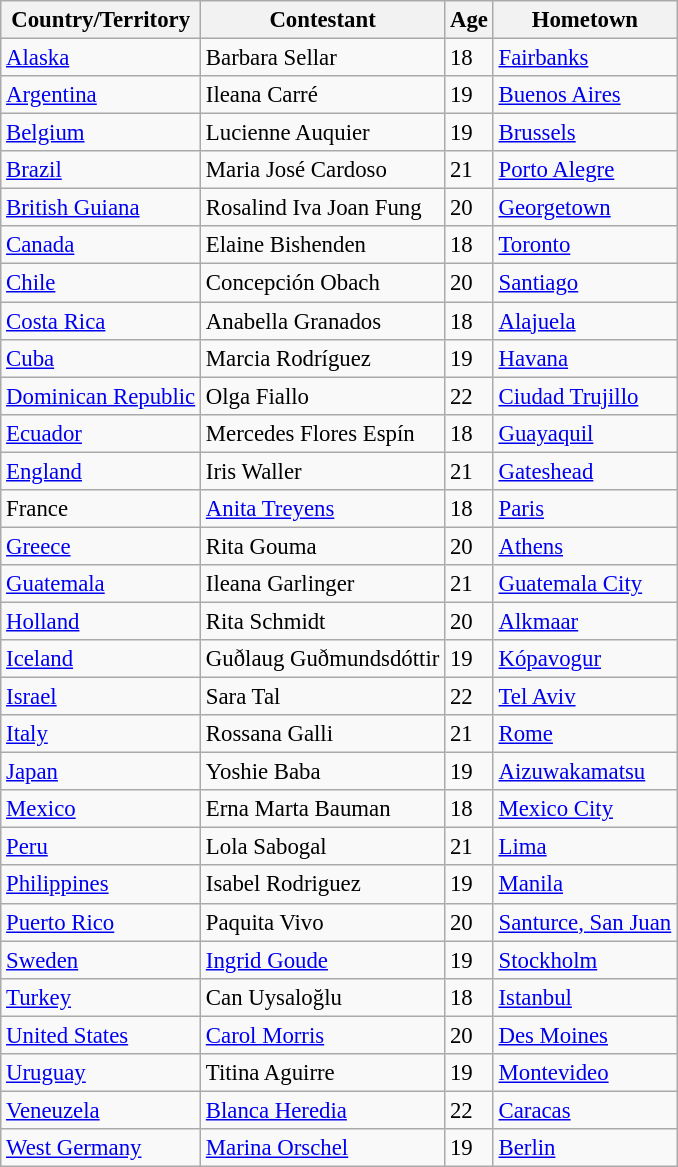<table class="wikitable sortable" style="font-size: 95%;">
<tr>
<th>Country/Territory</th>
<th>Contestant</th>
<th>Age</th>
<th>Hometown</th>
</tr>
<tr>
<td> <a href='#'>Alaska</a></td>
<td>Barbara Sellar</td>
<td>18</td>
<td><a href='#'>Fairbanks</a></td>
</tr>
<tr>
<td> <a href='#'>Argentina</a></td>
<td>Ileana Carré</td>
<td>19</td>
<td><a href='#'>Buenos Aires</a></td>
</tr>
<tr>
<td> <a href='#'>Belgium</a></td>
<td>Lucienne Auquier</td>
<td>19</td>
<td><a href='#'>Brussels</a></td>
</tr>
<tr>
<td> <a href='#'>Brazil</a></td>
<td>Maria José Cardoso</td>
<td>21</td>
<td><a href='#'>Porto Alegre</a></td>
</tr>
<tr>
<td> <a href='#'>British Guiana</a></td>
<td>Rosalind Iva Joan Fung</td>
<td>20</td>
<td><a href='#'>Georgetown</a></td>
</tr>
<tr>
<td> <a href='#'>Canada</a></td>
<td>Elaine Bishenden</td>
<td>18</td>
<td><a href='#'>Toronto</a></td>
</tr>
<tr>
<td> <a href='#'>Chile</a></td>
<td>Concepción Obach</td>
<td>20</td>
<td><a href='#'>Santiago</a></td>
</tr>
<tr>
<td> <a href='#'>Costa Rica</a></td>
<td>Anabella Granados</td>
<td>18</td>
<td><a href='#'>Alajuela</a></td>
</tr>
<tr>
<td> <a href='#'>Cuba</a></td>
<td>Marcia Rodríguez</td>
<td>19</td>
<td><a href='#'>Havana</a></td>
</tr>
<tr>
<td> <a href='#'>Dominican Republic</a></td>
<td>Olga Fiallo</td>
<td>22</td>
<td><a href='#'>Ciudad Trujillo</a></td>
</tr>
<tr>
<td> <a href='#'>Ecuador</a></td>
<td>Mercedes Flores Espín</td>
<td>18</td>
<td><a href='#'>Guayaquil</a></td>
</tr>
<tr>
<td> <a href='#'>England</a></td>
<td>Iris Waller</td>
<td>21</td>
<td><a href='#'>Gateshead</a></td>
</tr>
<tr>
<td> France</td>
<td><a href='#'>Anita Treyens</a></td>
<td>18</td>
<td><a href='#'>Paris</a></td>
</tr>
<tr>
<td> <a href='#'>Greece</a></td>
<td>Rita Gouma</td>
<td>20</td>
<td><a href='#'>Athens</a></td>
</tr>
<tr>
<td> <a href='#'>Guatemala</a></td>
<td>Ileana Garlinger</td>
<td>21</td>
<td><a href='#'>Guatemala City</a></td>
</tr>
<tr>
<td> <a href='#'>Holland</a></td>
<td>Rita Schmidt</td>
<td>20</td>
<td><a href='#'>Alkmaar</a></td>
</tr>
<tr>
<td> <a href='#'>Iceland</a></td>
<td>Guðlaug Guðmundsdóttir</td>
<td>19</td>
<td><a href='#'>Kópavogur</a></td>
</tr>
<tr>
<td> <a href='#'>Israel</a></td>
<td>Sara Tal</td>
<td>22</td>
<td><a href='#'>Tel Aviv</a></td>
</tr>
<tr>
<td> <a href='#'>Italy</a></td>
<td>Rossana Galli</td>
<td>21</td>
<td><a href='#'>Rome</a></td>
</tr>
<tr>
<td> <a href='#'>Japan</a></td>
<td>Yoshie Baba</td>
<td>19</td>
<td><a href='#'>Aizuwakamatsu</a></td>
</tr>
<tr>
<td> <a href='#'>Mexico</a></td>
<td>Erna Marta Bauman</td>
<td>18</td>
<td><a href='#'>Mexico City</a></td>
</tr>
<tr>
<td> <a href='#'>Peru</a></td>
<td>Lola Sabogal</td>
<td>21</td>
<td><a href='#'>Lima</a></td>
</tr>
<tr>
<td> <a href='#'>Philippines</a></td>
<td>Isabel Rodriguez</td>
<td>19</td>
<td><a href='#'>Manila</a></td>
</tr>
<tr>
<td> <a href='#'>Puerto Rico</a></td>
<td>Paquita Vivo</td>
<td>20</td>
<td><a href='#'>Santurce, San Juan</a></td>
</tr>
<tr>
<td> <a href='#'>Sweden</a></td>
<td><a href='#'>Ingrid Goude</a></td>
<td>19</td>
<td><a href='#'>Stockholm</a></td>
</tr>
<tr>
<td> <a href='#'>Turkey</a></td>
<td>Can Uysaloğlu</td>
<td>18</td>
<td><a href='#'>Istanbul</a></td>
</tr>
<tr>
<td> <a href='#'>United States</a></td>
<td><a href='#'>Carol Morris</a></td>
<td>20</td>
<td><a href='#'>Des Moines</a></td>
</tr>
<tr>
<td> <a href='#'>Uruguay</a></td>
<td>Titina Aguirre</td>
<td>19</td>
<td><a href='#'>Montevideo</a></td>
</tr>
<tr>
<td> <a href='#'>Veneuzela</a></td>
<td><a href='#'>Blanca Heredia</a></td>
<td>22</td>
<td><a href='#'>Caracas</a></td>
</tr>
<tr>
<td> <a href='#'>West Germany</a></td>
<td><a href='#'>Marina Orschel</a></td>
<td>19</td>
<td><a href='#'>Berlin</a></td>
</tr>
</table>
